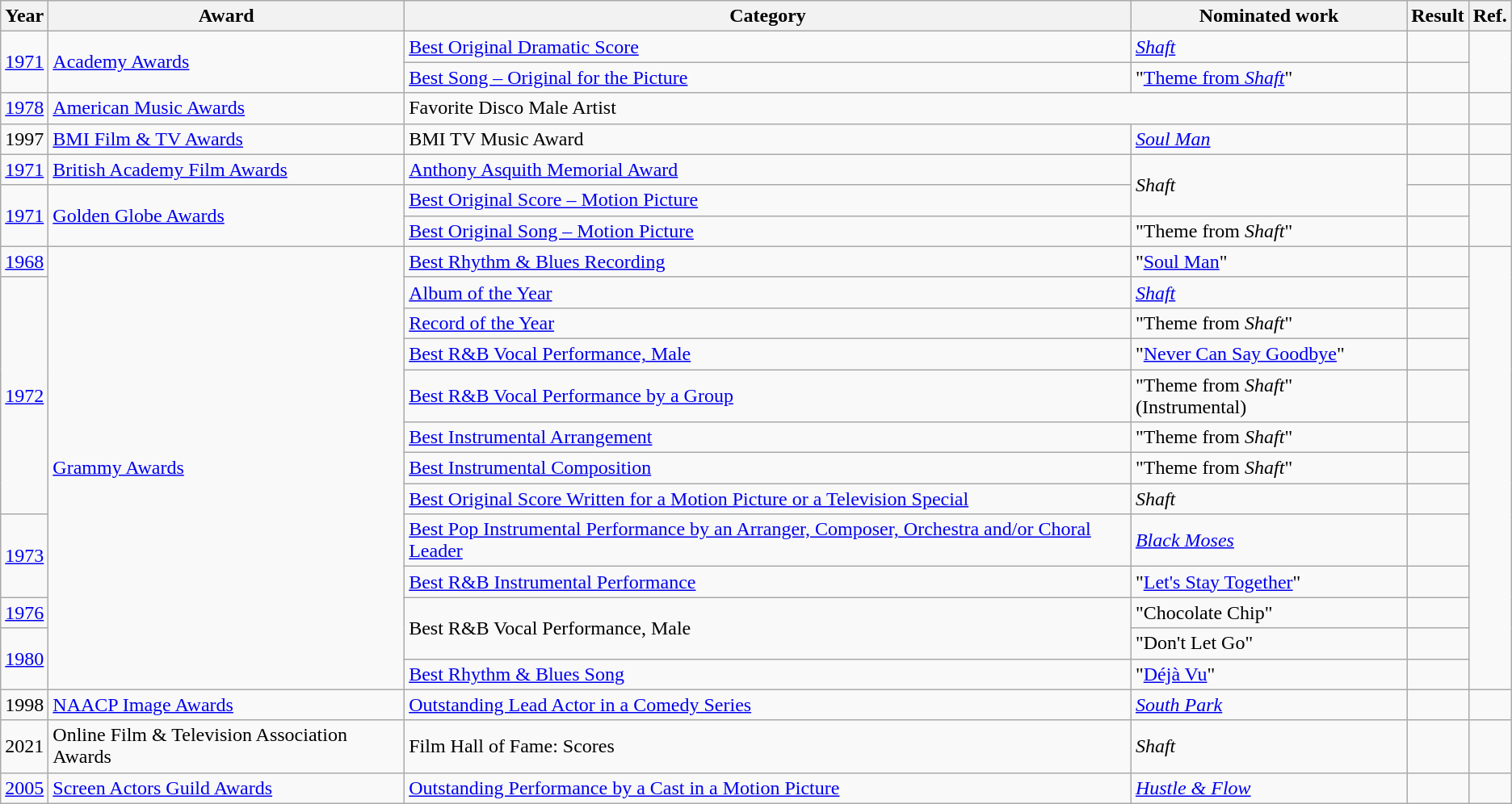<table class="wikitable">
<tr>
<th>Year</th>
<th>Award</th>
<th>Category</th>
<th>Nominated work</th>
<th>Result</th>
<th>Ref.</th>
</tr>
<tr>
<td rowspan="2"><a href='#'>1971</a></td>
<td rowspan="2"><a href='#'>Academy Awards</a></td>
<td><a href='#'>Best Original Dramatic Score</a></td>
<td><em><a href='#'>Shaft</a></em></td>
<td></td>
<td align="center" rowspan="2"></td>
</tr>
<tr>
<td><a href='#'>Best Song – Original for the Picture</a></td>
<td>"<a href='#'>Theme from <em>Shaft</em></a>" </td>
<td></td>
</tr>
<tr>
<td><a href='#'>1978</a></td>
<td><a href='#'>American Music Awards</a></td>
<td colspan="2">Favorite Disco Male Artist</td>
<td></td>
<td align="center"></td>
</tr>
<tr>
<td>1997</td>
<td><a href='#'>BMI Film & TV Awards</a></td>
<td>BMI TV Music Award</td>
<td><em><a href='#'>Soul Man</a></em> </td>
<td></td>
<td align="center"></td>
</tr>
<tr>
<td><a href='#'>1971</a></td>
<td><a href='#'>British Academy Film Awards</a></td>
<td><a href='#'>Anthony Asquith Memorial Award</a></td>
<td rowspan="2"><em>Shaft</em></td>
<td></td>
<td align="center"></td>
</tr>
<tr>
<td rowspan="2"><a href='#'>1971</a></td>
<td rowspan="2"><a href='#'>Golden Globe Awards</a></td>
<td><a href='#'>Best Original Score – Motion Picture</a></td>
<td></td>
<td align="center" rowspan="2"></td>
</tr>
<tr>
<td><a href='#'>Best Original Song – Motion Picture</a></td>
<td>"Theme from <em>Shaft</em>" </td>
<td></td>
</tr>
<tr>
<td><a href='#'>1968</a></td>
<td rowspan="13"><a href='#'>Grammy Awards</a></td>
<td><a href='#'>Best Rhythm & Blues Recording</a></td>
<td>"<a href='#'>Soul Man</a>" </td>
<td></td>
<td align="center" rowspan="13"></td>
</tr>
<tr>
<td rowspan="7"><a href='#'>1972</a></td>
<td><a href='#'>Album of the Year</a></td>
<td><em><a href='#'>Shaft</a></em></td>
<td></td>
</tr>
<tr>
<td><a href='#'>Record of the Year</a></td>
<td>"Theme from <em>Shaft</em>"</td>
<td></td>
</tr>
<tr>
<td><a href='#'>Best R&B Vocal Performance, Male</a></td>
<td>"<a href='#'>Never Can Say Goodbye</a>"</td>
<td></td>
</tr>
<tr>
<td><a href='#'>Best R&B Vocal Performance by a Group</a></td>
<td>"Theme from <em>Shaft</em>" (Instrumental)</td>
<td></td>
</tr>
<tr>
<td><a href='#'>Best Instrumental Arrangement</a></td>
<td>"Theme from <em>Shaft</em>" <br> </td>
<td></td>
</tr>
<tr>
<td><a href='#'>Best Instrumental Composition</a></td>
<td>"Theme from <em>Shaft</em>"</td>
<td></td>
</tr>
<tr>
<td><a href='#'>Best Original Score Written for a Motion Picture or a Television Special</a></td>
<td><em>Shaft</em></td>
<td></td>
</tr>
<tr>
<td rowspan="2"><a href='#'>1973</a></td>
<td><a href='#'>Best Pop Instrumental Performance by an Arranger, Composer, Orchestra and/or Choral Leader</a></td>
<td><em><a href='#'>Black Moses</a></em></td>
<td></td>
</tr>
<tr>
<td><a href='#'>Best R&B Instrumental Performance</a></td>
<td>"<a href='#'>Let's Stay Together</a>"</td>
<td></td>
</tr>
<tr>
<td><a href='#'>1976</a></td>
<td rowspan="2">Best R&B Vocal Performance, Male</td>
<td>"Chocolate Chip"</td>
<td></td>
</tr>
<tr>
<td rowspan="2"><a href='#'>1980</a></td>
<td>"Don't Let Go"</td>
<td></td>
</tr>
<tr>
<td><a href='#'>Best Rhythm & Blues Song</a></td>
<td>"<a href='#'>Déjà Vu</a>" </td>
<td></td>
</tr>
<tr>
<td>1998</td>
<td><a href='#'>NAACP Image Awards</a></td>
<td><a href='#'>Outstanding Lead Actor in a Comedy Series</a></td>
<td><em><a href='#'>South Park</a></em></td>
<td></td>
<td align="center"></td>
</tr>
<tr>
<td>2021</td>
<td>Online Film & Television Association Awards</td>
<td>Film Hall of Fame: Scores</td>
<td><em>Shaft</em> </td>
<td></td>
<td align="center"></td>
</tr>
<tr>
<td><a href='#'>2005</a></td>
<td><a href='#'>Screen Actors Guild Awards</a></td>
<td><a href='#'>Outstanding Performance by a Cast in a Motion Picture</a></td>
<td><em><a href='#'>Hustle & Flow</a></em> </td>
<td></td>
<td align="center"></td>
</tr>
</table>
